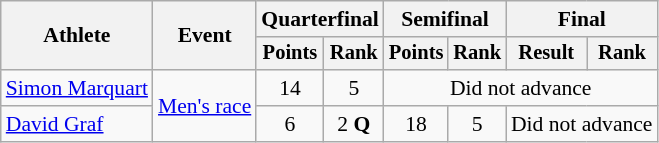<table class="wikitable" style="font-size:90%;">
<tr>
<th rowspan=2>Athlete</th>
<th rowspan=2>Event</th>
<th colspan=2>Quarterfinal</th>
<th colspan=2>Semifinal</th>
<th colspan=2>Final</th>
</tr>
<tr style="font-size:95%">
<th>Points</th>
<th>Rank</th>
<th>Points</th>
<th>Rank</th>
<th>Result</th>
<th>Rank</th>
</tr>
<tr align=center>
<td align=left><a href='#'>Simon Marquart</a></td>
<td rowspan="2" align="left"><a href='#'>Men's race</a></td>
<td>14</td>
<td>5</td>
<td colspan="4">Did not advance</td>
</tr>
<tr align=center>
<td align=left><a href='#'>David Graf</a></td>
<td>6</td>
<td>2 <strong>Q</strong></td>
<td>18</td>
<td>5</td>
<td colspan="2">Did not advance</td>
</tr>
</table>
